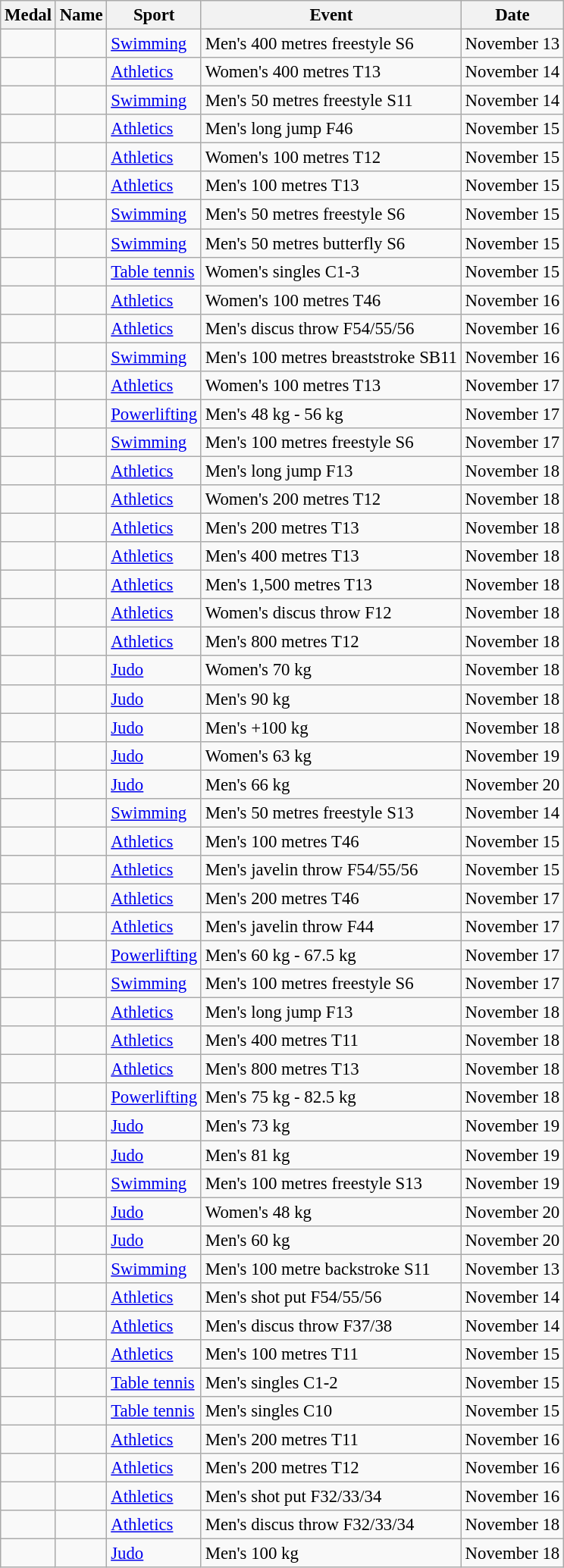<table class="wikitable sortable" border="1" style="font-size:95%">
<tr>
<th>Medal</th>
<th>Name</th>
<th>Sport</th>
<th>Event</th>
<th>Date</th>
</tr>
<tr>
<td></td>
<td></td>
<td><a href='#'>Swimming</a></td>
<td>Men's 400 metres freestyle S6</td>
<td>November 13</td>
</tr>
<tr>
<td></td>
<td></td>
<td><a href='#'>Athletics</a></td>
<td>Women's 400 metres T13</td>
<td>November 14</td>
</tr>
<tr>
<td></td>
<td></td>
<td><a href='#'>Swimming</a></td>
<td>Men's 50 metres freestyle S11</td>
<td>November 14</td>
</tr>
<tr>
<td></td>
<td></td>
<td><a href='#'>Athletics</a></td>
<td>Men's long jump F46</td>
<td>November 15</td>
</tr>
<tr>
<td></td>
<td></td>
<td><a href='#'>Athletics</a></td>
<td>Women's 100 metres T12</td>
<td>November 15</td>
</tr>
<tr>
<td></td>
<td></td>
<td><a href='#'>Athletics</a></td>
<td>Men's 100 metres T13</td>
<td>November 15</td>
</tr>
<tr>
<td></td>
<td></td>
<td><a href='#'>Swimming</a></td>
<td>Men's 50 metres freestyle S6</td>
<td>November 15</td>
</tr>
<tr>
<td></td>
<td></td>
<td><a href='#'>Swimming</a></td>
<td>Men's 50 metres butterfly S6</td>
<td>November 15</td>
</tr>
<tr>
<td></td>
<td></td>
<td><a href='#'>Table tennis</a></td>
<td>Women's singles C1-3</td>
<td>November 15</td>
</tr>
<tr>
<td></td>
<td></td>
<td><a href='#'>Athletics</a></td>
<td>Women's 100 metres T46</td>
<td>November 16</td>
</tr>
<tr>
<td></td>
<td></td>
<td><a href='#'>Athletics</a></td>
<td>Men's discus throw F54/55/56</td>
<td>November 16</td>
</tr>
<tr>
<td></td>
<td></td>
<td><a href='#'>Swimming</a></td>
<td>Men's 100 metres breaststroke SB11</td>
<td>November 16</td>
</tr>
<tr>
<td></td>
<td></td>
<td><a href='#'>Athletics</a></td>
<td>Women's 100 metres T13</td>
<td>November 17</td>
</tr>
<tr>
<td></td>
<td></td>
<td><a href='#'>Powerlifting</a></td>
<td>Men's 48 kg - 56 kg</td>
<td>November 17</td>
</tr>
<tr>
<td></td>
<td></td>
<td><a href='#'>Swimming</a></td>
<td>Men's 100 metres freestyle S6</td>
<td>November 17</td>
</tr>
<tr>
<td></td>
<td></td>
<td><a href='#'>Athletics</a></td>
<td>Men's long jump F13</td>
<td>November 18</td>
</tr>
<tr>
<td></td>
<td></td>
<td><a href='#'>Athletics</a></td>
<td>Women's 200 metres T12</td>
<td>November 18</td>
</tr>
<tr>
<td></td>
<td></td>
<td><a href='#'>Athletics</a></td>
<td>Men's 200 metres T13</td>
<td>November 18</td>
</tr>
<tr>
<td></td>
<td></td>
<td><a href='#'>Athletics</a></td>
<td>Men's 400 metres T13</td>
<td>November 18</td>
</tr>
<tr>
<td></td>
<td></td>
<td><a href='#'>Athletics</a></td>
<td>Men's 1,500 metres T13</td>
<td>November 18</td>
</tr>
<tr>
<td></td>
<td></td>
<td><a href='#'>Athletics</a></td>
<td>Women's discus throw F12</td>
<td>November 18</td>
</tr>
<tr>
<td></td>
<td></td>
<td><a href='#'>Athletics</a></td>
<td>Men's 800 metres T12</td>
<td>November 18</td>
</tr>
<tr>
<td></td>
<td></td>
<td><a href='#'>Judo</a></td>
<td>Women's 70 kg</td>
<td>November 18</td>
</tr>
<tr>
<td></td>
<td></td>
<td><a href='#'>Judo</a></td>
<td>Men's 90 kg</td>
<td>November 18</td>
</tr>
<tr>
<td></td>
<td></td>
<td><a href='#'>Judo</a></td>
<td>Men's +100 kg</td>
<td>November 18</td>
</tr>
<tr>
<td></td>
<td></td>
<td><a href='#'>Judo</a></td>
<td>Women's 63 kg</td>
<td>November 19</td>
</tr>
<tr>
<td></td>
<td></td>
<td><a href='#'>Judo</a></td>
<td>Men's 66 kg</td>
<td>November 20</td>
</tr>
<tr>
<td></td>
<td></td>
<td><a href='#'>Swimming</a></td>
<td>Men's 50 metres freestyle S13</td>
<td>November 14</td>
</tr>
<tr>
<td></td>
<td></td>
<td><a href='#'>Athletics</a></td>
<td>Men's 100 metres T46</td>
<td>November 15</td>
</tr>
<tr>
<td></td>
<td></td>
<td><a href='#'>Athletics</a></td>
<td>Men's javelin throw F54/55/56</td>
<td>November 15</td>
</tr>
<tr>
<td></td>
<td></td>
<td><a href='#'>Athletics</a></td>
<td>Men's 200 metres T46</td>
<td>November 17</td>
</tr>
<tr>
<td></td>
<td></td>
<td><a href='#'>Athletics</a></td>
<td>Men's javelin throw F44</td>
<td>November 17</td>
</tr>
<tr>
<td></td>
<td></td>
<td><a href='#'>Powerlifting</a></td>
<td>Men's 60 kg - 67.5 kg</td>
<td>November 17</td>
</tr>
<tr>
<td></td>
<td></td>
<td><a href='#'>Swimming</a></td>
<td>Men's 100 metres freestyle S6</td>
<td>November 17</td>
</tr>
<tr>
<td></td>
<td></td>
<td><a href='#'>Athletics</a></td>
<td>Men's long jump F13</td>
<td>November 18</td>
</tr>
<tr>
<td></td>
<td></td>
<td><a href='#'>Athletics</a></td>
<td>Men's 400 metres T11</td>
<td>November 18</td>
</tr>
<tr>
<td></td>
<td></td>
<td><a href='#'>Athletics</a></td>
<td>Men's 800 metres T13</td>
<td>November 18</td>
</tr>
<tr>
<td></td>
<td></td>
<td><a href='#'>Powerlifting</a></td>
<td>Men's 75 kg - 82.5 kg</td>
<td>November 18</td>
</tr>
<tr>
<td></td>
<td></td>
<td><a href='#'>Judo</a></td>
<td>Men's 73 kg</td>
<td>November 19</td>
</tr>
<tr>
<td></td>
<td></td>
<td><a href='#'>Judo</a></td>
<td>Men's 81 kg</td>
<td>November 19</td>
</tr>
<tr>
<td></td>
<td></td>
<td><a href='#'>Swimming</a></td>
<td>Men's 100 metres freestyle S13</td>
<td>November 19</td>
</tr>
<tr>
<td></td>
<td></td>
<td><a href='#'>Judo</a></td>
<td>Women's 48 kg</td>
<td>November 20</td>
</tr>
<tr>
<td></td>
<td></td>
<td><a href='#'>Judo</a></td>
<td>Men's 60 kg</td>
<td>November 20</td>
</tr>
<tr>
<td></td>
<td></td>
<td><a href='#'>Swimming</a></td>
<td>Men's 100 metre backstroke S11</td>
<td>November 13</td>
</tr>
<tr>
<td></td>
<td></td>
<td><a href='#'>Athletics</a></td>
<td>Men's shot put F54/55/56</td>
<td>November 14</td>
</tr>
<tr>
<td></td>
<td></td>
<td><a href='#'>Athletics</a></td>
<td>Men's discus throw F37/38</td>
<td>November 14</td>
</tr>
<tr>
<td></td>
<td></td>
<td><a href='#'>Athletics</a></td>
<td>Men's 100 metres T11</td>
<td>November 15</td>
</tr>
<tr>
<td></td>
<td></td>
<td><a href='#'>Table tennis</a></td>
<td>Men's singles C1-2</td>
<td>November 15</td>
</tr>
<tr>
<td></td>
<td></td>
<td><a href='#'>Table tennis</a></td>
<td>Men's singles C10</td>
<td>November 15</td>
</tr>
<tr>
<td></td>
<td></td>
<td><a href='#'>Athletics</a></td>
<td>Men's 200 metres T11</td>
<td>November 16</td>
</tr>
<tr>
<td></td>
<td></td>
<td><a href='#'>Athletics</a></td>
<td>Men's 200 metres T12</td>
<td>November 16</td>
</tr>
<tr>
<td></td>
<td></td>
<td><a href='#'>Athletics</a></td>
<td>Men's shot put F32/33/34</td>
<td>November 16</td>
</tr>
<tr>
<td></td>
<td></td>
<td><a href='#'>Athletics</a></td>
<td>Men's discus throw F32/33/34</td>
<td>November 18</td>
</tr>
<tr>
<td></td>
<td></td>
<td><a href='#'>Judo</a></td>
<td>Men's 100 kg</td>
<td>November 18</td>
</tr>
</table>
